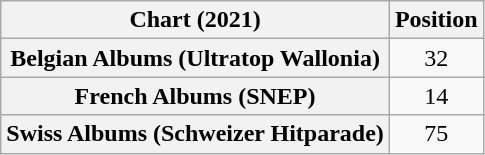<table class="wikitable sortable plainrowheaders" style="text-align:center">
<tr>
<th scope="col">Chart (2021)</th>
<th scope="col">Position</th>
</tr>
<tr>
<th scope="row">Belgian Albums (Ultratop Wallonia)</th>
<td>32</td>
</tr>
<tr>
<th scope="row">French Albums (SNEP)</th>
<td>14</td>
</tr>
<tr>
<th scope="row">Swiss Albums (Schweizer Hitparade)</th>
<td>75</td>
</tr>
</table>
